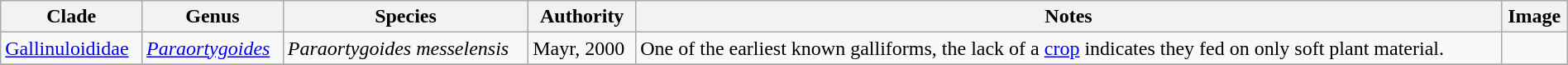<table class="wikitable" align="center" width="100%">
<tr>
<th>Clade</th>
<th>Genus</th>
<th>Species</th>
<th>Authority</th>
<th>Notes</th>
<th>Image</th>
</tr>
<tr>
<td><a href='#'>Gallinuloididae</a></td>
<td><em><a href='#'>Paraortygoides</a></em></td>
<td><em>Paraortygoides messelensis</em></td>
<td>Mayr, 2000</td>
<td>One of the earliest known galliforms, the lack of a <a href='#'>crop</a> indicates they fed on only soft plant material.</td>
<td></td>
</tr>
<tr>
</tr>
</table>
